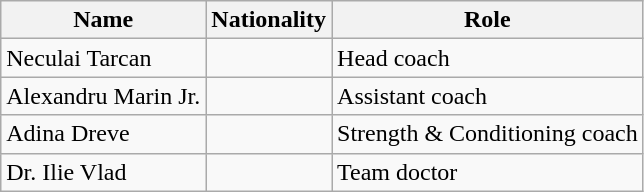<table class="wikitable">
<tr>
<th>Name</th>
<th>Nationality</th>
<th>Role</th>
</tr>
<tr>
<td>Neculai Tarcan</td>
<td></td>
<td>Head coach</td>
</tr>
<tr>
<td>Alexandru Marin Jr.</td>
<td></td>
<td>Assistant coach</td>
</tr>
<tr>
<td>Adina Dreve</td>
<td></td>
<td>Strength & Conditioning coach</td>
</tr>
<tr>
<td>Dr. Ilie Vlad</td>
<td></td>
<td>Team doctor</td>
</tr>
</table>
